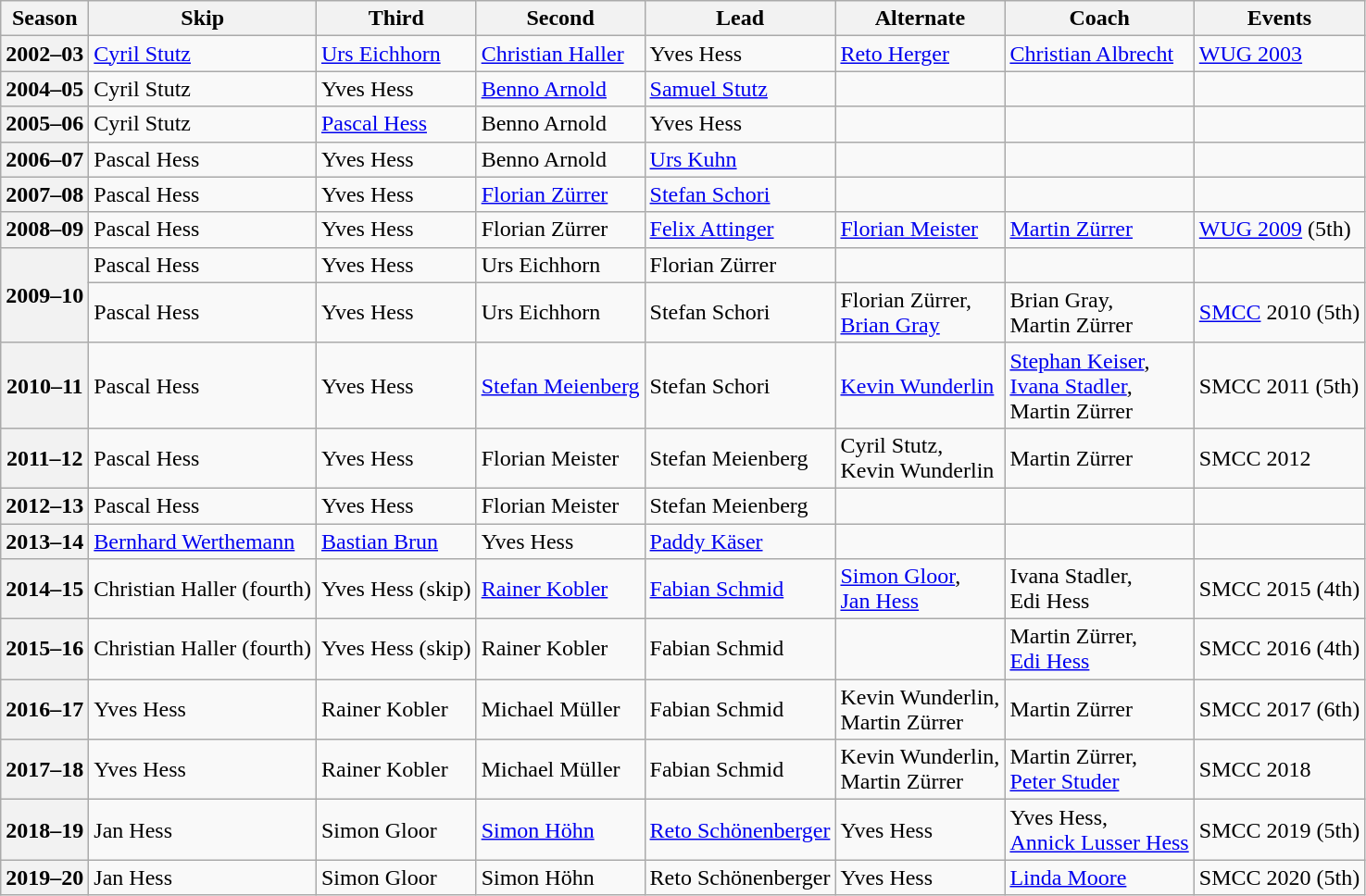<table class="wikitable">
<tr>
<th scope="col">Season</th>
<th scope="col">Skip</th>
<th scope="col">Third</th>
<th scope="col">Second</th>
<th scope="col">Lead</th>
<th scope="col">Alternate</th>
<th scope="col">Coach</th>
<th scope="col">Events</th>
</tr>
<tr>
<th scope="row">2002–03</th>
<td><a href='#'>Cyril Stutz</a></td>
<td><a href='#'>Urs Eichhorn</a></td>
<td><a href='#'>Christian Haller</a></td>
<td>Yves Hess</td>
<td><a href='#'>Reto Herger</a></td>
<td><a href='#'>Christian Albrecht</a></td>
<td><a href='#'>WUG 2003</a> </td>
</tr>
<tr>
<th scope="row">2004–05</th>
<td>Cyril Stutz</td>
<td>Yves Hess</td>
<td><a href='#'>Benno Arnold</a></td>
<td><a href='#'>Samuel Stutz</a></td>
<td></td>
<td></td>
<td></td>
</tr>
<tr>
<th scope="row">2005–06</th>
<td>Cyril Stutz</td>
<td><a href='#'>Pascal Hess</a></td>
<td>Benno Arnold</td>
<td>Yves Hess</td>
<td></td>
<td></td>
<td></td>
</tr>
<tr>
<th scope="row">2006–07</th>
<td>Pascal Hess</td>
<td>Yves Hess</td>
<td>Benno Arnold</td>
<td><a href='#'>Urs Kuhn</a></td>
<td></td>
<td></td>
<td></td>
</tr>
<tr>
<th scope="row">2007–08</th>
<td>Pascal Hess</td>
<td>Yves Hess</td>
<td><a href='#'>Florian Zürrer</a></td>
<td><a href='#'>Stefan Schori</a></td>
<td></td>
<td></td>
<td></td>
</tr>
<tr>
<th scope="row">2008–09</th>
<td>Pascal Hess</td>
<td>Yves Hess</td>
<td>Florian Zürrer</td>
<td><a href='#'>Felix Attinger</a></td>
<td><a href='#'>Florian Meister</a></td>
<td><a href='#'>Martin Zürrer</a></td>
<td><a href='#'>WUG 2009</a> (5th)</td>
</tr>
<tr>
<th scope="row" rowspan="2">2009–10</th>
<td>Pascal Hess</td>
<td>Yves Hess</td>
<td>Urs Eichhorn</td>
<td>Florian Zürrer</td>
<td></td>
<td></td>
<td></td>
</tr>
<tr>
<td>Pascal Hess</td>
<td>Yves Hess</td>
<td>Urs Eichhorn</td>
<td>Stefan Schori</td>
<td>Florian Zürrer,<br><a href='#'>Brian Gray</a></td>
<td>Brian Gray,<br>Martin Zürrer</td>
<td><a href='#'>SMCC</a> 2010 (5th)</td>
</tr>
<tr>
<th scope="row">2010–11</th>
<td>Pascal Hess</td>
<td>Yves Hess</td>
<td><a href='#'>Stefan Meienberg</a></td>
<td>Stefan Schori</td>
<td><a href='#'>Kevin Wunderlin</a></td>
<td><a href='#'>Stephan Keiser</a>,<br><a href='#'>Ivana Stadler</a>,<br>Martin Zürrer</td>
<td>SMCC 2011 (5th)</td>
</tr>
<tr>
<th scope="row">2011–12</th>
<td>Pascal Hess</td>
<td>Yves Hess</td>
<td>Florian Meister</td>
<td>Stefan Meienberg</td>
<td>Cyril Stutz,<br>Kevin Wunderlin</td>
<td>Martin Zürrer</td>
<td>SMCC 2012 </td>
</tr>
<tr>
<th scope="row">2012–13</th>
<td>Pascal Hess</td>
<td>Yves Hess</td>
<td>Florian Meister</td>
<td>Stefan Meienberg</td>
<td></td>
<td></td>
<td></td>
</tr>
<tr>
<th scope="row">2013–14</th>
<td><a href='#'>Bernhard Werthemann</a></td>
<td><a href='#'>Bastian Brun</a></td>
<td>Yves Hess</td>
<td><a href='#'>Paddy Käser</a></td>
<td></td>
<td></td>
<td></td>
</tr>
<tr>
<th scope="row">2014–15</th>
<td>Christian Haller (fourth)</td>
<td>Yves Hess (skip)</td>
<td><a href='#'>Rainer Kobler</a></td>
<td><a href='#'>Fabian Schmid</a></td>
<td><a href='#'>Simon Gloor</a>,<br><a href='#'>Jan Hess</a></td>
<td>Ivana Stadler,<br>Edi Hess</td>
<td>SMCC 2015 (4th)</td>
</tr>
<tr>
<th scope="row">2015–16</th>
<td>Christian Haller (fourth)</td>
<td>Yves Hess (skip)</td>
<td>Rainer Kobler</td>
<td>Fabian Schmid</td>
<td></td>
<td>Martin Zürrer,<br><a href='#'>Edi Hess</a></td>
<td>SMCC 2016 (4th)</td>
</tr>
<tr>
<th scope="row">2016–17</th>
<td>Yves Hess</td>
<td>Rainer Kobler</td>
<td>Michael Müller</td>
<td>Fabian Schmid</td>
<td>Kevin Wunderlin,<br>Martin Zürrer</td>
<td>Martin Zürrer</td>
<td>SMCC 2017 (6th)</td>
</tr>
<tr>
<th scope="row">2017–18</th>
<td>Yves Hess</td>
<td>Rainer Kobler</td>
<td>Michael Müller</td>
<td>Fabian Schmid</td>
<td>Kevin Wunderlin,<br>Martin Zürrer</td>
<td>Martin Zürrer,<br><a href='#'>Peter Studer</a></td>
<td>SMCC 2018 </td>
</tr>
<tr>
<th scope="row">2018–19</th>
<td>Jan Hess</td>
<td>Simon Gloor</td>
<td><a href='#'>Simon Höhn</a></td>
<td><a href='#'>Reto Schönenberger</a></td>
<td>Yves Hess</td>
<td>Yves Hess,<br><a href='#'>Annick Lusser Hess</a></td>
<td>SMCC 2019 (5th)</td>
</tr>
<tr>
<th scope="row">2019–20</th>
<td>Jan Hess</td>
<td>Simon Gloor</td>
<td>Simon Höhn</td>
<td>Reto Schönenberger</td>
<td>Yves Hess</td>
<td><a href='#'>Linda Moore</a></td>
<td>SMCC 2020 (5th)</td>
</tr>
</table>
